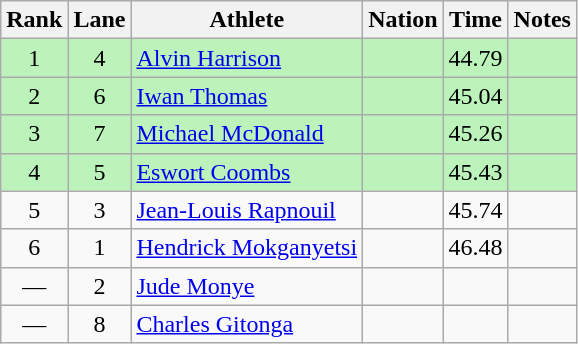<table class="wikitable sortable" style="text-align:center">
<tr>
<th>Rank</th>
<th>Lane</th>
<th>Athlete</th>
<th>Nation</th>
<th>Time</th>
<th>Notes</th>
</tr>
<tr style="background:#bbf3bb;">
<td>1</td>
<td>4</td>
<td align=left><a href='#'>Alvin Harrison</a></td>
<td align=left></td>
<td>44.79</td>
<td></td>
</tr>
<tr style="background:#bbf3bb;">
<td>2</td>
<td>6</td>
<td align=left><a href='#'>Iwan Thomas</a></td>
<td align=left></td>
<td>45.04</td>
<td></td>
</tr>
<tr style="background:#bbf3bb;">
<td>3</td>
<td>7</td>
<td align=left><a href='#'>Michael McDonald</a></td>
<td align=left></td>
<td>45.26</td>
<td></td>
</tr>
<tr style="background:#bbf3bb;">
<td>4</td>
<td>5</td>
<td align=left><a href='#'>Eswort Coombs</a></td>
<td align=left></td>
<td>45.43</td>
<td></td>
</tr>
<tr>
<td>5</td>
<td>3</td>
<td align=left><a href='#'>Jean-Louis Rapnouil</a></td>
<td align=left></td>
<td>45.74</td>
<td></td>
</tr>
<tr>
<td>6</td>
<td>1</td>
<td align=left><a href='#'>Hendrick Mokganyetsi</a></td>
<td align=left></td>
<td>46.48</td>
<td></td>
</tr>
<tr>
<td data-sort-value=7>—</td>
<td>2</td>
<td align=left><a href='#'>Jude Monye</a></td>
<td align=left></td>
<td></td>
<td></td>
</tr>
<tr>
<td data-sort-value=8>—</td>
<td>8</td>
<td align=left><a href='#'>Charles Gitonga</a></td>
<td align=left></td>
<td></td>
<td></td>
</tr>
</table>
